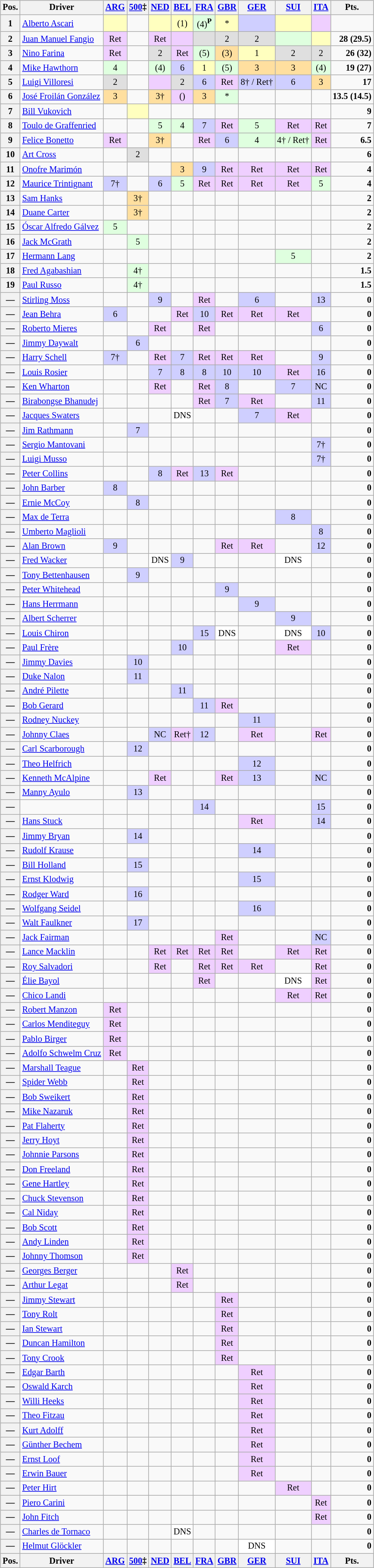<table>
<tr valign="top">
<td><br><table class="wikitable" style="font-size: 85%; text-align:center;">
<tr valign="top">
<th valign="middle">Pos.</th>
<th valign="middle">Driver</th>
<th><a href='#'>ARG</a><br></th>
<th><a href='#'>500</a>‡<br></th>
<th><a href='#'>NED</a><br></th>
<th><a href='#'>BEL</a><br></th>
<th><a href='#'>FRA</a><br></th>
<th><a href='#'>GBR</a><br></th>
<th><a href='#'>GER</a><br></th>
<th><a href='#'>SUI</a><br></th>
<th><a href='#'>ITA</a><br></th>
<th valign="middle">Pts.</th>
</tr>
<tr>
<th>1</th>
<td align="left"> <a href='#'>Alberto Ascari</a></td>
<td style="background:#ffffbf;"></td>
<td></td>
<td style="background:#ffffbf;"></td>
<td style="background:#ffffbf;">(1)</td>
<td style="background:#dfffdf;">(4)<strong><sup>P</sup></strong></td>
<td style="background:#ffffbf;">*</td>
<td style="background:#cfcfff;"></td>
<td style="background:#ffffbf;"></td>
<td style="background:#efcfff;"></td>
<td align="right"></td>
</tr>
<tr>
<th>2</th>
<td align="left"> <a href='#'>Juan Manuel Fangio</a></td>
<td style="background:#efcfff;">Ret</td>
<td></td>
<td style="background:#efcfff;">Ret</td>
<td style="background:#efcfff;"></td>
<td style="background:#dfdfdf;"></td>
<td style="background:#dfdfdf;">2</td>
<td style="background:#dfdfdf;">2</td>
<td style="background:#dfffdf;"></td>
<td style="background:#ffffbf;"></td>
<td align="right"><strong>28 (29.5)</strong></td>
</tr>
<tr>
<th>3</th>
<td align="left"> <a href='#'>Nino Farina</a></td>
<td style="background:#efcfff;">Ret</td>
<td></td>
<td style="background:#dfdfdf;">2</td>
<td style="background:#efcfff;">Ret</td>
<td style="background:#dfffdf;">(5)</td>
<td style="background:#ffdf9f;">(3)</td>
<td style="background:#ffffbf;">1</td>
<td style="background:#dfdfdf;">2</td>
<td style="background:#dfdfdf;">2</td>
<td align="right"><strong>26 (32)</strong></td>
</tr>
<tr>
<th>4</th>
<td align="left"> <a href='#'>Mike Hawthorn</a></td>
<td style="background:#dfffdf;">4</td>
<td></td>
<td style="background:#dfffdf;">(4)</td>
<td style="background:#cfcfff;">6</td>
<td style="background:#ffffbf;">1</td>
<td style="background:#dfffdf;">(5)</td>
<td style="background:#ffdf9f;">3</td>
<td style="background:#ffdf9f;">3</td>
<td style="background:#dfffdf;">(4)</td>
<td align="right"><strong>19 (27)</strong></td>
</tr>
<tr>
<th>5</th>
<td align="left"> <a href='#'>Luigi Villoresi</a></td>
<td style="background:#dfdfdf;">2</td>
<td></td>
<td style="background:#efcfff;"></td>
<td style="background:#dfdfdf;">2</td>
<td style="background:#cfcfff;">6</td>
<td style="background:#efcfff;">Ret</td>
<td style="background:#cfcfff;">8† / Ret†</td>
<td style="background:#cfcfff;">6</td>
<td style="background:#ffdf9f;">3</td>
<td align="right"><strong>17</strong></td>
</tr>
<tr>
<th>6</th>
<td align="left"> <a href='#'>José Froilán González</a></td>
<td style="background:#ffdf9f;">3</td>
<td></td>
<td style="background:#ffdf9f;">3†</td>
<td style="background:#efcfff;">()</td>
<td style="background:#ffdf9f;">3</td>
<td style="background:#dfffdf;">*</td>
<td></td>
<td></td>
<td></td>
<td align="right"><strong>13.5 (14.5)</strong></td>
</tr>
<tr>
<th>7</th>
<td align="left"> <a href='#'>Bill Vukovich</a></td>
<td></td>
<td style="background:#ffffbf;"></td>
<td></td>
<td></td>
<td></td>
<td></td>
<td></td>
<td></td>
<td></td>
<td align="right"><strong>9</strong></td>
</tr>
<tr>
<th>8</th>
<td align="left"> <a href='#'>Toulo de Graffenried</a></td>
<td></td>
<td></td>
<td style="background:#dfffdf;">5</td>
<td style="background:#dfffdf;">4</td>
<td style="background:#cfcfff;">7</td>
<td style="background:#efcfff;">Ret</td>
<td style="background:#dfffdf;">5</td>
<td style="background:#efcfff;">Ret</td>
<td style="background:#efcfff;">Ret</td>
<td align="right"><strong>7</strong></td>
</tr>
<tr>
<th>9</th>
<td align="left"> <a href='#'>Felice Bonetto</a></td>
<td style="background:#efcfff;">Ret</td>
<td></td>
<td style="background:#ffdf9f;">3†</td>
<td></td>
<td style="background:#efcfff;">Ret</td>
<td style="background:#cfcfff;">6</td>
<td style="background:#dfffdf;">4</td>
<td style="background:#dfffdf;">4† / Ret†</td>
<td style="background:#efcfff;">Ret</td>
<td align="right"><strong>6.5</strong></td>
</tr>
<tr>
<th>10</th>
<td align="left"> <a href='#'>Art Cross</a></td>
<td></td>
<td style="background:#dfdfdf;">2</td>
<td></td>
<td></td>
<td></td>
<td></td>
<td></td>
<td></td>
<td></td>
<td align="right"><strong>6</strong></td>
</tr>
<tr>
<th>11</th>
<td align="left"> <a href='#'>Onofre Marimón</a></td>
<td></td>
<td></td>
<td></td>
<td style="background:#ffdf9f;">3</td>
<td style="background:#cfcfff;">9</td>
<td style="background:#efcfff;">Ret</td>
<td style="background:#efcfff;">Ret</td>
<td style="background:#efcfff;">Ret</td>
<td style="background:#efcfff;">Ret</td>
<td align="right"><strong>4</strong></td>
</tr>
<tr>
<th>12</th>
<td align="left"> <a href='#'>Maurice Trintignant</a></td>
<td style="background:#cfcfff;">7†</td>
<td></td>
<td style="background:#cfcfff;">6</td>
<td style="background:#dfffdf;">5</td>
<td style="background:#efcfff;">Ret</td>
<td style="background:#efcfff;">Ret</td>
<td style="background:#efcfff;">Ret</td>
<td style="background:#efcfff;">Ret</td>
<td style="background:#dfffdf;">5</td>
<td align="right"><strong>4</strong></td>
</tr>
<tr>
<th>13</th>
<td align="left"> <a href='#'>Sam Hanks</a></td>
<td></td>
<td style="background:#ffdf9f;">3†</td>
<td></td>
<td></td>
<td></td>
<td></td>
<td></td>
<td></td>
<td></td>
<td align="right"><strong>2</strong></td>
</tr>
<tr>
<th>14</th>
<td align="left"> <a href='#'>Duane Carter</a></td>
<td></td>
<td style="background:#ffdf9f;">3†</td>
<td></td>
<td></td>
<td></td>
<td></td>
<td></td>
<td></td>
<td></td>
<td align="right"><strong>2</strong></td>
</tr>
<tr>
<th>15</th>
<td align="left"> <a href='#'>Óscar Alfredo Gálvez</a></td>
<td style="background:#dfffdf;">5</td>
<td></td>
<td></td>
<td></td>
<td></td>
<td></td>
<td></td>
<td></td>
<td></td>
<td align="right"><strong>2</strong></td>
</tr>
<tr>
<th>16</th>
<td align="left"> <a href='#'>Jack McGrath</a></td>
<td></td>
<td style="background:#dfffdf;">5</td>
<td></td>
<td></td>
<td></td>
<td></td>
<td></td>
<td></td>
<td></td>
<td align="right"><strong>2</strong></td>
</tr>
<tr>
<th>17</th>
<td align="left"> <a href='#'>Hermann Lang</a></td>
<td></td>
<td></td>
<td></td>
<td></td>
<td></td>
<td></td>
<td></td>
<td style="background:#dfffdf;">5</td>
<td></td>
<td align="right"><strong>2</strong></td>
</tr>
<tr>
<th>18</th>
<td align="left"> <a href='#'>Fred Agabashian</a></td>
<td></td>
<td style="background:#dfffdf;">4†</td>
<td></td>
<td></td>
<td></td>
<td></td>
<td></td>
<td></td>
<td></td>
<td align="right"><strong>1.5</strong></td>
</tr>
<tr>
<th>19</th>
<td align="left"> <a href='#'>Paul Russo</a></td>
<td></td>
<td style="background:#dfffdf;">4†</td>
<td></td>
<td></td>
<td></td>
<td></td>
<td></td>
<td></td>
<td></td>
<td align="right"><strong>1.5</strong></td>
</tr>
<tr>
<th>—</th>
<td align="left"> <a href='#'>Stirling Moss</a></td>
<td></td>
<td></td>
<td style="background:#cfcfff;">9</td>
<td></td>
<td style="background:#efcfff;">Ret</td>
<td></td>
<td style="background:#cfcfff;">6</td>
<td></td>
<td style="background:#cfcfff;">13</td>
<td align="right"><strong>0</strong></td>
</tr>
<tr>
<th>—</th>
<td align="left"> <a href='#'>Jean Behra</a></td>
<td style="background:#cfcfff;">6</td>
<td></td>
<td></td>
<td style="background:#efcfff;">Ret</td>
<td style="background:#cfcfff;">10</td>
<td style="background:#efcfff;">Ret</td>
<td style="background:#efcfff;">Ret</td>
<td style="background:#efcfff;">Ret</td>
<td></td>
<td align="right"><strong>0</strong></td>
</tr>
<tr>
<th>—</th>
<td align="left"> <a href='#'>Roberto Mieres</a></td>
<td></td>
<td></td>
<td style="background:#efcfff;">Ret</td>
<td></td>
<td style="background:#efcfff;">Ret</td>
<td></td>
<td></td>
<td></td>
<td style="background:#cfcfff;">6</td>
<td align="right"><strong>0</strong></td>
</tr>
<tr>
<th>—</th>
<td align="left"> <a href='#'>Jimmy Daywalt</a></td>
<td></td>
<td style="background:#cfcfff;">6</td>
<td></td>
<td></td>
<td></td>
<td></td>
<td></td>
<td></td>
<td></td>
<td align="right"><strong>0</strong></td>
</tr>
<tr>
<th>—</th>
<td align="left"> <a href='#'>Harry Schell</a></td>
<td style="background:#cfcfff;">7†</td>
<td></td>
<td style="background:#efcfff;">Ret</td>
<td style="background:#cfcfff;">7</td>
<td style="background:#efcfff;">Ret</td>
<td style="background:#efcfff;">Ret</td>
<td style="background:#efcfff;">Ret</td>
<td></td>
<td style="background:#cfcfff;">9</td>
<td align="right"><strong>0</strong></td>
</tr>
<tr>
<th>—</th>
<td align="left"> <a href='#'>Louis Rosier</a></td>
<td></td>
<td></td>
<td style="background:#cfcfff;">7</td>
<td style="background:#cfcfff;">8</td>
<td style="background:#cfcfff;">8</td>
<td style="background:#cfcfff;">10</td>
<td style="background:#cfcfff;">10</td>
<td style="background:#efcfff;">Ret</td>
<td style="background:#cfcfff;">16</td>
<td align="right"><strong>0</strong></td>
</tr>
<tr>
<th>—</th>
<td align="left"> <a href='#'>Ken Wharton</a></td>
<td></td>
<td></td>
<td style="background:#efcfff;">Ret</td>
<td></td>
<td style="background:#efcfff;">Ret</td>
<td style="background:#cfcfff;">8</td>
<td></td>
<td style="background:#cfcfff;">7</td>
<td style="background:#cfcfff;">NC</td>
<td align="right"><strong>0</strong></td>
</tr>
<tr>
<th>—</th>
<td align="left"> <a href='#'>Birabongse Bhanudej</a></td>
<td></td>
<td></td>
<td></td>
<td></td>
<td style="background:#efcfff;">Ret</td>
<td style="background:#cfcfff;">7</td>
<td style="background:#efcfff;">Ret</td>
<td></td>
<td style="background:#cfcfff;">11</td>
<td align="right"><strong>0</strong></td>
</tr>
<tr>
<th>—</th>
<td align="left"> <a href='#'>Jacques Swaters</a></td>
<td></td>
<td></td>
<td></td>
<td style="background:#ffffff;">DNS</td>
<td></td>
<td></td>
<td style="background:#cfcfff;">7</td>
<td style="background:#efcfff;">Ret</td>
<td></td>
<td align="right"><strong>0</strong></td>
</tr>
<tr>
<th>—</th>
<td align="left"> <a href='#'>Jim Rathmann</a></td>
<td></td>
<td style="background:#cfcfff;">7</td>
<td></td>
<td></td>
<td></td>
<td></td>
<td></td>
<td></td>
<td></td>
<td align="right"><strong>0</strong></td>
</tr>
<tr>
<th>—</th>
<td align="left"> <a href='#'>Sergio Mantovani</a></td>
<td></td>
<td></td>
<td></td>
<td></td>
<td></td>
<td></td>
<td></td>
<td></td>
<td style="background:#cfcfff;">7†</td>
<td align="right"><strong>0</strong></td>
</tr>
<tr>
<th>—</th>
<td align="left"> <a href='#'>Luigi Musso</a></td>
<td></td>
<td></td>
<td></td>
<td></td>
<td></td>
<td></td>
<td></td>
<td></td>
<td style="background:#cfcfff;">7†</td>
<td align="right"><strong>0</strong></td>
</tr>
<tr>
<th>—</th>
<td align="left"> <a href='#'>Peter Collins</a></td>
<td></td>
<td></td>
<td style="background:#cfcfff;">8</td>
<td style="background:#efcfff;">Ret</td>
<td style="background:#cfcfff;">13</td>
<td style="background:#efcfff;">Ret</td>
<td></td>
<td></td>
<td></td>
<td align="right"><strong>0</strong></td>
</tr>
<tr>
<th>—</th>
<td align="left"> <a href='#'>John Barber</a></td>
<td style="background:#cfcfff;">8</td>
<td></td>
<td></td>
<td></td>
<td></td>
<td></td>
<td></td>
<td></td>
<td></td>
<td align="right"><strong>0</strong></td>
</tr>
<tr>
<th>—</th>
<td align="left"> <a href='#'>Ernie McCoy</a></td>
<td></td>
<td style="background:#cfcfff;">8</td>
<td></td>
<td></td>
<td></td>
<td></td>
<td></td>
<td></td>
<td></td>
<td align="right"><strong>0</strong></td>
</tr>
<tr>
<th>—</th>
<td align="left"> <a href='#'>Max de Terra</a></td>
<td></td>
<td></td>
<td></td>
<td></td>
<td></td>
<td></td>
<td></td>
<td style="background:#cfcfff;">8</td>
<td></td>
<td align="right"><strong>0</strong></td>
</tr>
<tr>
<th>—</th>
<td align="left"> <a href='#'>Umberto Maglioli</a></td>
<td></td>
<td></td>
<td></td>
<td></td>
<td></td>
<td></td>
<td></td>
<td></td>
<td style="background:#cfcfff;">8</td>
<td align="right"><strong>0</strong></td>
</tr>
<tr>
<th>—</th>
<td align="left"> <a href='#'>Alan Brown</a></td>
<td style="background:#cfcfff;">9</td>
<td></td>
<td></td>
<td></td>
<td></td>
<td style="background:#efcfff;">Ret</td>
<td style="background:#efcfff;">Ret</td>
<td></td>
<td style="background:#cfcfff;">12</td>
<td align="right"><strong>0</strong></td>
</tr>
<tr>
<th>—</th>
<td align="left"> <a href='#'>Fred Wacker</a></td>
<td></td>
<td></td>
<td style="background:#ffffff;">DNS</td>
<td style="background:#cfcfff;">9</td>
<td></td>
<td></td>
<td></td>
<td style="background:#ffffff;">DNS</td>
<td></td>
<td align="right"><strong>0</strong></td>
</tr>
<tr>
<th>—</th>
<td align="left"> <a href='#'>Tony Bettenhausen</a></td>
<td></td>
<td style="background:#cfcfff;">9</td>
<td></td>
<td></td>
<td></td>
<td></td>
<td></td>
<td></td>
<td></td>
<td align="right"><strong>0</strong></td>
</tr>
<tr>
<th>—</th>
<td align="left"> <a href='#'>Peter Whitehead</a></td>
<td></td>
<td></td>
<td></td>
<td></td>
<td></td>
<td style="background:#cfcfff;">9</td>
<td></td>
<td></td>
<td></td>
<td align="right"><strong>0</strong></td>
</tr>
<tr>
<th>—</th>
<td align="left"> <a href='#'>Hans Herrmann</a></td>
<td></td>
<td></td>
<td></td>
<td></td>
<td></td>
<td></td>
<td style="background:#cfcfff;">9</td>
<td></td>
<td></td>
<td align="right"><strong>0</strong></td>
</tr>
<tr>
<th>—</th>
<td align="left"> <a href='#'>Albert Scherrer</a></td>
<td></td>
<td></td>
<td></td>
<td></td>
<td></td>
<td></td>
<td></td>
<td style="background:#cfcfff;">9</td>
<td></td>
<td align="right"><strong>0</strong></td>
</tr>
<tr>
<th>—</th>
<td align="left"> <a href='#'>Louis Chiron</a></td>
<td></td>
<td></td>
<td></td>
<td></td>
<td style="background:#cfcfff;">15</td>
<td style="background:#ffffff;">DNS</td>
<td></td>
<td style="background:#ffffff;">DNS</td>
<td style="background:#cfcfff;">10</td>
<td align="right"><strong>0</strong></td>
</tr>
<tr>
<th>—</th>
<td align="left"> <a href='#'>Paul Frère</a></td>
<td></td>
<td></td>
<td></td>
<td style="background:#cfcfff;">10</td>
<td></td>
<td></td>
<td></td>
<td style="background:#efcfff;">Ret</td>
<td></td>
<td align="right"><strong>0</strong></td>
</tr>
<tr>
<th>—</th>
<td align="left"> <a href='#'>Jimmy Davies</a></td>
<td></td>
<td style="background:#cfcfff;">10</td>
<td></td>
<td></td>
<td></td>
<td></td>
<td></td>
<td></td>
<td></td>
<td align="right"><strong>0</strong></td>
</tr>
<tr>
<th>—</th>
<td align="left"> <a href='#'>Duke Nalon</a></td>
<td></td>
<td style="background:#cfcfff;">11</td>
<td></td>
<td></td>
<td></td>
<td></td>
<td></td>
<td></td>
<td></td>
<td align="right"><strong>0</strong></td>
</tr>
<tr>
<th>—</th>
<td align="left"> <a href='#'>André Pilette</a></td>
<td></td>
<td></td>
<td></td>
<td style="background:#cfcfff;">11</td>
<td></td>
<td></td>
<td></td>
<td></td>
<td></td>
<td align="right"><strong>0</strong></td>
</tr>
<tr>
<th>—</th>
<td align="left"> <a href='#'>Bob Gerard</a></td>
<td></td>
<td></td>
<td></td>
<td></td>
<td style="background:#cfcfff;">11</td>
<td style="background:#efcfff;">Ret</td>
<td></td>
<td></td>
<td></td>
<td align="right"><strong>0</strong></td>
</tr>
<tr>
<th>—</th>
<td align="left"> <a href='#'>Rodney Nuckey</a></td>
<td></td>
<td></td>
<td></td>
<td></td>
<td></td>
<td></td>
<td style="background:#cfcfff;">11</td>
<td></td>
<td></td>
<td align="right"><strong>0</strong></td>
</tr>
<tr>
<th>—</th>
<td align="left"> <a href='#'>Johnny Claes</a></td>
<td></td>
<td></td>
<td style="background:#cfcfff;">NC</td>
<td style="background:#efcfff;">Ret†</td>
<td style="background:#cfcfff;">12</td>
<td></td>
<td style="background:#efcfff;">Ret</td>
<td></td>
<td style="background:#efcfff;">Ret</td>
<td align="right"><strong>0</strong></td>
</tr>
<tr>
<th>—</th>
<td align="left"> <a href='#'>Carl Scarborough</a></td>
<td></td>
<td style="background:#cfcfff;">12</td>
<td></td>
<td></td>
<td></td>
<td></td>
<td></td>
<td></td>
<td></td>
<td align="right"><strong>0</strong></td>
</tr>
<tr>
<th>—</th>
<td align="left"> <a href='#'>Theo Helfrich</a></td>
<td></td>
<td></td>
<td></td>
<td></td>
<td></td>
<td></td>
<td style="background:#cfcfff;">12</td>
<td></td>
<td></td>
<td align="right"><strong>0</strong></td>
</tr>
<tr>
<th>—</th>
<td align="left"> <a href='#'>Kenneth McAlpine</a></td>
<td></td>
<td></td>
<td style="background:#efcfff;">Ret</td>
<td></td>
<td></td>
<td style="background:#efcfff;">Ret</td>
<td style="background:#cfcfff;">13</td>
<td></td>
<td style="background:#cfcfff;">NC</td>
<td align="right"><strong>0</strong></td>
</tr>
<tr>
<th>—</th>
<td align="left"> <a href='#'>Manny Ayulo</a></td>
<td></td>
<td style="background:#cfcfff;">13</td>
<td></td>
<td></td>
<td></td>
<td></td>
<td></td>
<td></td>
<td></td>
<td align="right"><strong>0</strong></td>
</tr>
<tr>
<th>—</th>
<td align="left"></td>
<td></td>
<td></td>
<td></td>
<td></td>
<td style="background:#cfcfff;">14</td>
<td></td>
<td></td>
<td></td>
<td style="background:#cfcfff;">15</td>
<td align="right"><strong>0</strong></td>
</tr>
<tr>
<th>—</th>
<td align="left"> <a href='#'>Hans Stuck</a></td>
<td></td>
<td></td>
<td></td>
<td></td>
<td></td>
<td></td>
<td style="background:#efcfff;">Ret</td>
<td></td>
<td style="background:#cfcfff;">14</td>
<td align="right"><strong>0</strong></td>
</tr>
<tr>
<th>—</th>
<td align="left"> <a href='#'>Jimmy Bryan</a></td>
<td></td>
<td style="background:#cfcfff;">14</td>
<td></td>
<td></td>
<td></td>
<td></td>
<td></td>
<td></td>
<td></td>
<td align="right"><strong>0</strong></td>
</tr>
<tr>
<th>—</th>
<td align="left"> <a href='#'>Rudolf Krause</a></td>
<td></td>
<td></td>
<td></td>
<td></td>
<td></td>
<td></td>
<td style="background:#cfcfff;">14</td>
<td></td>
<td></td>
<td align="right"><strong>0</strong></td>
</tr>
<tr>
<th>—</th>
<td align="left"> <a href='#'>Bill Holland</a></td>
<td></td>
<td style="background:#cfcfff;">15</td>
<td></td>
<td></td>
<td></td>
<td></td>
<td></td>
<td></td>
<td></td>
<td align="right"><strong>0</strong></td>
</tr>
<tr>
<th>—</th>
<td align="left"> <a href='#'>Ernst Klodwig</a></td>
<td></td>
<td></td>
<td></td>
<td></td>
<td></td>
<td></td>
<td style="background:#cfcfff;">15</td>
<td></td>
<td></td>
<td align="right"><strong>0</strong></td>
</tr>
<tr>
<th>—</th>
<td align="left"> <a href='#'>Rodger Ward</a></td>
<td></td>
<td style="background:#cfcfff;">16</td>
<td></td>
<td></td>
<td></td>
<td></td>
<td></td>
<td></td>
<td></td>
<td align="right"><strong>0</strong></td>
</tr>
<tr>
<th>—</th>
<td align="left"> <a href='#'>Wolfgang Seidel</a></td>
<td></td>
<td></td>
<td></td>
<td></td>
<td></td>
<td></td>
<td style="background:#cfcfff;">16</td>
<td></td>
<td></td>
<td align="right"><strong>0</strong></td>
</tr>
<tr>
<th>—</th>
<td align="left"> <a href='#'>Walt Faulkner</a></td>
<td></td>
<td style="background:#cfcfff;">17</td>
<td></td>
<td></td>
<td></td>
<td></td>
<td></td>
<td></td>
<td></td>
<td align="right"><strong>0</strong></td>
</tr>
<tr>
<th>—</th>
<td align="left"> <a href='#'>Jack Fairman</a></td>
<td></td>
<td></td>
<td></td>
<td></td>
<td></td>
<td style="background:#efcfff;">Ret</td>
<td></td>
<td></td>
<td style="background:#cfcfff;">NC</td>
<td align="right"><strong>0</strong></td>
</tr>
<tr>
<th>—</th>
<td align="left"> <a href='#'>Lance Macklin</a></td>
<td></td>
<td></td>
<td style="background:#efcfff;">Ret</td>
<td style="background:#efcfff;">Ret</td>
<td style="background:#efcfff;">Ret</td>
<td style="background:#efcfff;">Ret</td>
<td></td>
<td style="background:#efcfff;">Ret</td>
<td style="background:#efcfff;">Ret</td>
<td align="right"><strong>0</strong></td>
</tr>
<tr>
<th>—</th>
<td align="left"> <a href='#'>Roy Salvadori</a></td>
<td></td>
<td></td>
<td style="background:#efcfff;">Ret</td>
<td></td>
<td style="background:#efcfff;">Ret</td>
<td style="background:#efcfff;">Ret</td>
<td style="background:#efcfff;">Ret</td>
<td></td>
<td style="background:#efcfff;">Ret</td>
<td align="right"><strong>0</strong></td>
</tr>
<tr>
<th>—</th>
<td align="left"> <a href='#'>Élie Bayol</a></td>
<td></td>
<td></td>
<td></td>
<td></td>
<td style="background:#efcfff;">Ret</td>
<td></td>
<td></td>
<td style="background:#ffffff;">DNS</td>
<td style="background:#efcfff;">Ret</td>
<td align="right"><strong>0</strong></td>
</tr>
<tr>
<th>—</th>
<td align="left"> <a href='#'>Chico Landi</a></td>
<td></td>
<td></td>
<td></td>
<td></td>
<td></td>
<td></td>
<td></td>
<td style="background:#efcfff;">Ret</td>
<td style="background:#efcfff;">Ret</td>
<td align="right"><strong>0</strong></td>
</tr>
<tr>
<th>—</th>
<td align="left"> <a href='#'>Robert Manzon</a></td>
<td style="background:#efcfff;">Ret</td>
<td></td>
<td></td>
<td></td>
<td></td>
<td></td>
<td></td>
<td></td>
<td></td>
<td align="right"><strong>0</strong></td>
</tr>
<tr>
<th>—</th>
<td align="left"> <a href='#'>Carlos Menditeguy</a></td>
<td style="background:#efcfff;">Ret</td>
<td></td>
<td></td>
<td></td>
<td></td>
<td></td>
<td></td>
<td></td>
<td></td>
<td align="right"><strong>0</strong></td>
</tr>
<tr>
<th>—</th>
<td align="left"> <a href='#'>Pablo Birger</a></td>
<td style="background:#efcfff;">Ret</td>
<td></td>
<td></td>
<td></td>
<td></td>
<td></td>
<td></td>
<td></td>
<td></td>
<td align="right"><strong>0</strong></td>
</tr>
<tr>
<th>—</th>
<td align="left"> <a href='#'>Adolfo Schwelm Cruz</a></td>
<td style="background:#efcfff;">Ret</td>
<td></td>
<td></td>
<td></td>
<td></td>
<td></td>
<td></td>
<td></td>
<td></td>
<td align="right"><strong>0</strong></td>
</tr>
<tr>
<th>—</th>
<td align="left"> <a href='#'>Marshall Teague</a></td>
<td></td>
<td style="background:#efcfff;">Ret</td>
<td></td>
<td></td>
<td></td>
<td></td>
<td></td>
<td></td>
<td></td>
<td align="right"><strong>0</strong></td>
</tr>
<tr>
<th>—</th>
<td align="left"> <a href='#'>Spider Webb</a></td>
<td></td>
<td style="background:#efcfff;">Ret</td>
<td></td>
<td></td>
<td></td>
<td></td>
<td></td>
<td></td>
<td></td>
<td align="right"><strong>0</strong></td>
</tr>
<tr>
<th>—</th>
<td align="left"> <a href='#'>Bob Sweikert</a></td>
<td></td>
<td style="background:#efcfff;">Ret</td>
<td></td>
<td></td>
<td></td>
<td></td>
<td></td>
<td></td>
<td></td>
<td align="right"><strong>0</strong></td>
</tr>
<tr>
<th>—</th>
<td align="left"> <a href='#'>Mike Nazaruk</a></td>
<td></td>
<td style="background:#efcfff;">Ret</td>
<td></td>
<td></td>
<td></td>
<td></td>
<td></td>
<td></td>
<td></td>
<td align="right"><strong>0</strong></td>
</tr>
<tr>
<th>—</th>
<td align="left"> <a href='#'>Pat Flaherty</a></td>
<td></td>
<td style="background:#efcfff;">Ret</td>
<td></td>
<td></td>
<td></td>
<td></td>
<td></td>
<td></td>
<td></td>
<td align="right"><strong>0</strong></td>
</tr>
<tr>
<th>—</th>
<td align="left"> <a href='#'>Jerry Hoyt</a></td>
<td></td>
<td style="background:#efcfff;">Ret</td>
<td></td>
<td></td>
<td></td>
<td></td>
<td></td>
<td></td>
<td></td>
<td align="right"><strong>0</strong></td>
</tr>
<tr>
<th>—</th>
<td align="left"> <a href='#'>Johnnie Parsons</a></td>
<td></td>
<td style="background:#efcfff;">Ret</td>
<td></td>
<td></td>
<td></td>
<td></td>
<td></td>
<td></td>
<td></td>
<td align="right"><strong>0</strong></td>
</tr>
<tr>
<th>—</th>
<td align="left"> <a href='#'>Don Freeland</a></td>
<td></td>
<td style="background:#efcfff;">Ret</td>
<td></td>
<td></td>
<td></td>
<td></td>
<td></td>
<td></td>
<td></td>
<td align="right"><strong>0</strong></td>
</tr>
<tr>
<th>—</th>
<td align="left"> <a href='#'>Gene Hartley</a></td>
<td></td>
<td style="background:#efcfff;">Ret</td>
<td></td>
<td></td>
<td></td>
<td></td>
<td></td>
<td></td>
<td></td>
<td align="right"><strong>0</strong></td>
</tr>
<tr>
<th>—</th>
<td align="left"> <a href='#'>Chuck Stevenson</a></td>
<td></td>
<td style="background:#efcfff;">Ret</td>
<td></td>
<td></td>
<td></td>
<td></td>
<td></td>
<td></td>
<td></td>
<td align="right"><strong>0</strong></td>
</tr>
<tr>
<th>—</th>
<td align="left"> <a href='#'>Cal Niday</a></td>
<td></td>
<td style="background:#efcfff;">Ret</td>
<td></td>
<td></td>
<td></td>
<td></td>
<td></td>
<td></td>
<td></td>
<td align="right"><strong>0</strong></td>
</tr>
<tr>
<th>—</th>
<td align="left"> <a href='#'>Bob Scott</a></td>
<td></td>
<td style="background:#efcfff;">Ret</td>
<td></td>
<td></td>
<td></td>
<td></td>
<td></td>
<td></td>
<td></td>
<td align="right"><strong>0</strong></td>
</tr>
<tr>
<th>—</th>
<td align="left"> <a href='#'>Andy Linden</a></td>
<td></td>
<td style="background:#efcfff;">Ret</td>
<td></td>
<td></td>
<td></td>
<td></td>
<td></td>
<td></td>
<td></td>
<td align="right"><strong>0</strong></td>
</tr>
<tr>
<th>—</th>
<td align="left"> <a href='#'>Johnny Thomson</a></td>
<td></td>
<td style="background:#efcfff;">Ret</td>
<td></td>
<td></td>
<td></td>
<td></td>
<td></td>
<td></td>
<td></td>
<td align="right"><strong>0</strong></td>
</tr>
<tr>
<th>—</th>
<td align="left"> <a href='#'>Georges Berger</a></td>
<td></td>
<td></td>
<td></td>
<td style="background:#efcfff;">Ret</td>
<td></td>
<td></td>
<td></td>
<td></td>
<td></td>
<td align="right"><strong>0</strong></td>
</tr>
<tr>
<th>—</th>
<td align="left"> <a href='#'>Arthur Legat</a></td>
<td></td>
<td></td>
<td></td>
<td style="background:#efcfff;">Ret</td>
<td></td>
<td></td>
<td></td>
<td></td>
<td></td>
<td align="right"><strong>0</strong></td>
</tr>
<tr>
<th>—</th>
<td align="left"> <a href='#'>Jimmy Stewart</a></td>
<td></td>
<td></td>
<td></td>
<td></td>
<td></td>
<td style="background:#efcfff;">Ret</td>
<td></td>
<td></td>
<td></td>
<td align="right"><strong>0</strong></td>
</tr>
<tr>
<th>—</th>
<td align="left"> <a href='#'>Tony Rolt</a></td>
<td></td>
<td></td>
<td></td>
<td></td>
<td></td>
<td style="background:#efcfff;">Ret</td>
<td></td>
<td></td>
<td></td>
<td align="right"><strong>0</strong></td>
</tr>
<tr>
<th>—</th>
<td align="left"> <a href='#'>Ian Stewart</a></td>
<td></td>
<td></td>
<td></td>
<td></td>
<td></td>
<td style="background:#efcfff;">Ret</td>
<td></td>
<td></td>
<td></td>
<td align="right"><strong>0</strong></td>
</tr>
<tr>
<th>—</th>
<td align="left"> <a href='#'>Duncan Hamilton</a></td>
<td></td>
<td></td>
<td></td>
<td></td>
<td></td>
<td style="background:#efcfff;">Ret</td>
<td></td>
<td></td>
<td></td>
<td align="right"><strong>0</strong></td>
</tr>
<tr>
<th>—</th>
<td align="left"> <a href='#'>Tony Crook</a></td>
<td></td>
<td></td>
<td></td>
<td></td>
<td></td>
<td style="background:#efcfff;">Ret</td>
<td></td>
<td></td>
<td></td>
<td align="right"><strong>0</strong></td>
</tr>
<tr>
<th>—</th>
<td align="left"> <a href='#'>Edgar Barth</a></td>
<td></td>
<td></td>
<td></td>
<td></td>
<td></td>
<td></td>
<td style="background:#efcfff;">Ret</td>
<td></td>
<td></td>
<td align="right"><strong>0</strong></td>
</tr>
<tr>
<th>—</th>
<td align="left"> <a href='#'>Oswald Karch</a></td>
<td></td>
<td></td>
<td></td>
<td></td>
<td></td>
<td></td>
<td style="background:#efcfff;">Ret</td>
<td></td>
<td></td>
<td align="right"><strong>0</strong></td>
</tr>
<tr>
<th>—</th>
<td align="left"> <a href='#'>Willi Heeks</a></td>
<td></td>
<td></td>
<td></td>
<td></td>
<td></td>
<td></td>
<td style="background:#efcfff;">Ret</td>
<td></td>
<td></td>
<td align="right"><strong>0</strong></td>
</tr>
<tr>
<th>—</th>
<td align="left"> <a href='#'>Theo Fitzau</a></td>
<td></td>
<td></td>
<td></td>
<td></td>
<td></td>
<td></td>
<td style="background:#efcfff;">Ret</td>
<td></td>
<td></td>
<td align="right"><strong>0</strong></td>
</tr>
<tr>
<th>—</th>
<td align="left"> <a href='#'>Kurt Adolff</a></td>
<td></td>
<td></td>
<td></td>
<td></td>
<td></td>
<td></td>
<td style="background:#efcfff;">Ret</td>
<td></td>
<td></td>
<td align="right"><strong>0</strong></td>
</tr>
<tr>
<th>—</th>
<td align="left"> <a href='#'>Günther Bechem</a></td>
<td></td>
<td></td>
<td></td>
<td></td>
<td></td>
<td></td>
<td style="background:#efcfff;">Ret</td>
<td></td>
<td></td>
<td align="right"><strong>0</strong></td>
</tr>
<tr>
<th>—</th>
<td align="left"> <a href='#'>Ernst Loof</a></td>
<td></td>
<td></td>
<td></td>
<td></td>
<td></td>
<td></td>
<td style="background:#efcfff;">Ret</td>
<td></td>
<td></td>
<td align="right"><strong>0</strong></td>
</tr>
<tr>
<th>—</th>
<td align="left"> <a href='#'>Erwin Bauer</a></td>
<td></td>
<td></td>
<td></td>
<td></td>
<td></td>
<td></td>
<td style="background:#efcfff;">Ret</td>
<td></td>
<td></td>
<td align="right"><strong>0</strong></td>
</tr>
<tr>
<th>—</th>
<td align="left"> <a href='#'>Peter Hirt</a></td>
<td></td>
<td></td>
<td></td>
<td></td>
<td></td>
<td></td>
<td></td>
<td style="background:#efcfff;">Ret</td>
<td></td>
<td align="right"><strong>0</strong></td>
</tr>
<tr>
<th>—</th>
<td align="left"> <a href='#'>Piero Carini</a></td>
<td></td>
<td></td>
<td></td>
<td></td>
<td></td>
<td></td>
<td></td>
<td></td>
<td style="background:#efcfff;">Ret</td>
<td align="right"><strong>0</strong></td>
</tr>
<tr>
<th>—</th>
<td align="left"> <a href='#'>John Fitch</a></td>
<td></td>
<td></td>
<td></td>
<td></td>
<td></td>
<td></td>
<td></td>
<td></td>
<td style="background:#efcfff;">Ret</td>
<td align="right"><strong>0</strong></td>
</tr>
<tr>
<th>—</th>
<td align="left"> <a href='#'>Charles de Tornaco</a></td>
<td></td>
<td></td>
<td></td>
<td style="background:#ffffff;">DNS</td>
<td></td>
<td></td>
<td></td>
<td></td>
<td></td>
<td align="right"><strong>0</strong></td>
</tr>
<tr>
<th>—</th>
<td align="left"> <a href='#'>Helmut Glöckler</a></td>
<td></td>
<td></td>
<td></td>
<td></td>
<td></td>
<td></td>
<td style="background:#ffffff;">DNS</td>
<td></td>
<td></td>
<td align="right"><strong>0</strong></td>
</tr>
<tr valign="top">
<th valign="middle">Pos.</th>
<th valign="middle">Driver</th>
<th><a href='#'>ARG</a><br></th>
<th><a href='#'>500</a>‡<br></th>
<th><a href='#'>NED</a><br></th>
<th><a href='#'>BEL</a><br></th>
<th><a href='#'>FRA</a><br></th>
<th><a href='#'>GBR</a><br></th>
<th><a href='#'>GER</a><br></th>
<th><a href='#'>SUI</a><br></th>
<th><a href='#'>ITA</a><br></th>
<th valign="middle">Pts.</th>
</tr>
</table>
</td>
<td valign="top"></td>
</tr>
</table>
